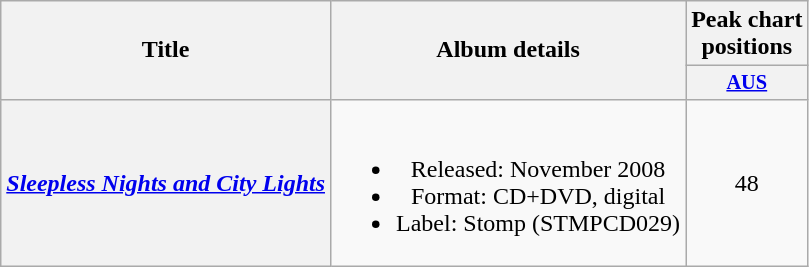<table class="wikitable plainrowheaders" style="text-align:center;" border="1">
<tr>
<th scope="col" rowspan="2">Title</th>
<th scope="col" rowspan="2">Album details</th>
<th scope="col" colspan="1">Peak chart<br>positions</th>
</tr>
<tr>
<th scope="col" style="font-size:85%"><a href='#'>AUS</a><br></th>
</tr>
<tr>
<th scope="row"><em><a href='#'>Sleepless Nights and City Lights</a></em></th>
<td><br><ul><li>Released: November 2008</li><li>Format: CD+DVD, digital</li><li>Label: Stomp (STMPCD029)</li></ul></td>
<td align="center">48</td>
</tr>
</table>
